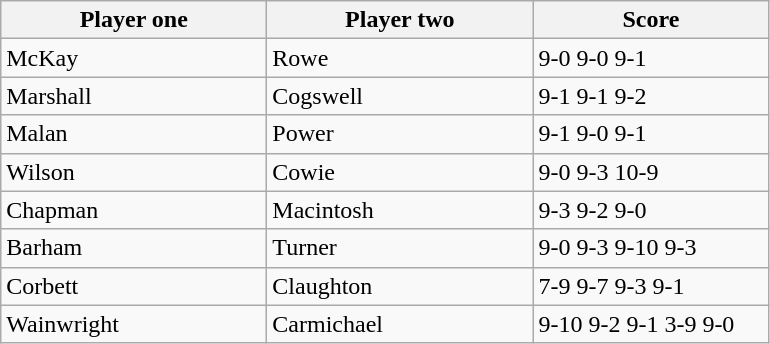<table class="wikitable">
<tr>
<th width=170>Player one</th>
<th width=170>Player two</th>
<th width=150>Score</th>
</tr>
<tr>
<td> McKay</td>
<td> Rowe</td>
<td>9-0 9-0 9-1</td>
</tr>
<tr>
<td> Marshall</td>
<td> Cogswell</td>
<td>9-1 9-1 9-2</td>
</tr>
<tr>
<td> Malan</td>
<td> Power</td>
<td>9-1 9-0 9-1</td>
</tr>
<tr>
<td> Wilson</td>
<td> Cowie</td>
<td>9-0 9-3 10-9</td>
</tr>
<tr>
<td> Chapman</td>
<td> Macintosh</td>
<td>9-3 9-2 9-0</td>
</tr>
<tr>
<td> Barham</td>
<td> Turner</td>
<td>9-0 9-3 9-10 9-3</td>
</tr>
<tr>
<td> Corbett</td>
<td> Claughton</td>
<td>7-9 9-7 9-3 9-1</td>
</tr>
<tr>
<td> Wainwright</td>
<td> Carmichael</td>
<td>9-10 9-2 9-1 3-9 9-0</td>
</tr>
</table>
